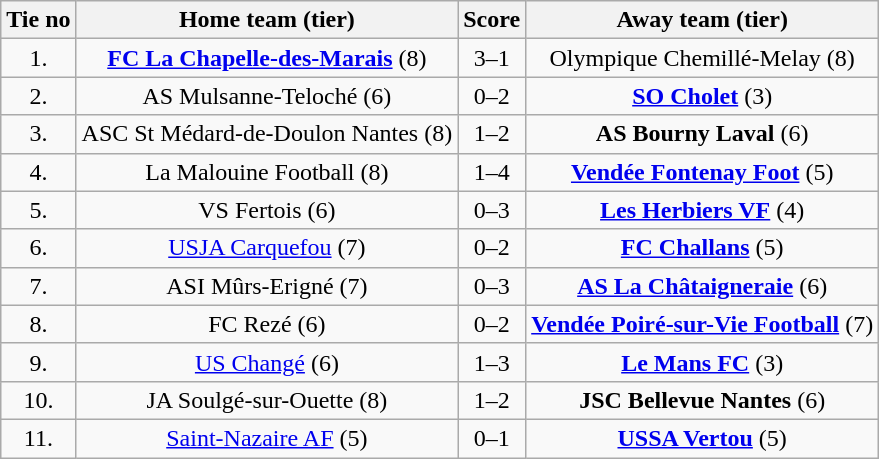<table class="wikitable" style="text-align: center">
<tr>
<th>Tie no</th>
<th>Home team (tier)</th>
<th>Score</th>
<th>Away team (tier)</th>
</tr>
<tr>
<td>1.</td>
<td><strong><a href='#'>FC La Chapelle-des-Marais</a></strong> (8)</td>
<td>3–1</td>
<td>Olympique Chemillé-Melay (8)</td>
</tr>
<tr>
<td>2.</td>
<td>AS Mulsanne-Teloché (6)</td>
<td>0–2 </td>
<td><strong><a href='#'>SO Cholet</a></strong> (3)</td>
</tr>
<tr>
<td>3.</td>
<td>ASC St Médard-de-Doulon Nantes (8)</td>
<td>1–2</td>
<td><strong>AS Bourny Laval</strong> (6)</td>
</tr>
<tr>
<td>4.</td>
<td>La Malouine Football (8)</td>
<td>1–4</td>
<td><strong><a href='#'>Vendée Fontenay Foot</a></strong> (5)</td>
</tr>
<tr>
<td>5.</td>
<td>VS Fertois (6)</td>
<td>0–3 </td>
<td><strong><a href='#'>Les Herbiers VF</a></strong> (4)</td>
</tr>
<tr>
<td>6.</td>
<td><a href='#'>USJA Carquefou</a> (7)</td>
<td>0–2</td>
<td><strong><a href='#'>FC Challans</a></strong> (5)</td>
</tr>
<tr>
<td>7.</td>
<td>ASI Mûrs-Erigné (7)</td>
<td>0–3</td>
<td><strong><a href='#'>AS La Châtaigneraie</a></strong> (6)</td>
</tr>
<tr>
<td>8.</td>
<td>FC Rezé (6)</td>
<td>0–2</td>
<td><strong><a href='#'>Vendée Poiré-sur-Vie Football</a></strong> (7)</td>
</tr>
<tr>
<td>9.</td>
<td><a href='#'>US Changé</a> (6)</td>
<td>1–3</td>
<td><strong><a href='#'>Le Mans FC</a></strong> (3)</td>
</tr>
<tr>
<td>10.</td>
<td>JA Soulgé-sur-Ouette (8)</td>
<td>1–2</td>
<td><strong>JSC Bellevue Nantes</strong> (6)</td>
</tr>
<tr>
<td>11.</td>
<td><a href='#'>Saint-Nazaire AF</a> (5)</td>
<td>0–1</td>
<td><strong><a href='#'>USSA Vertou</a></strong> (5)</td>
</tr>
</table>
